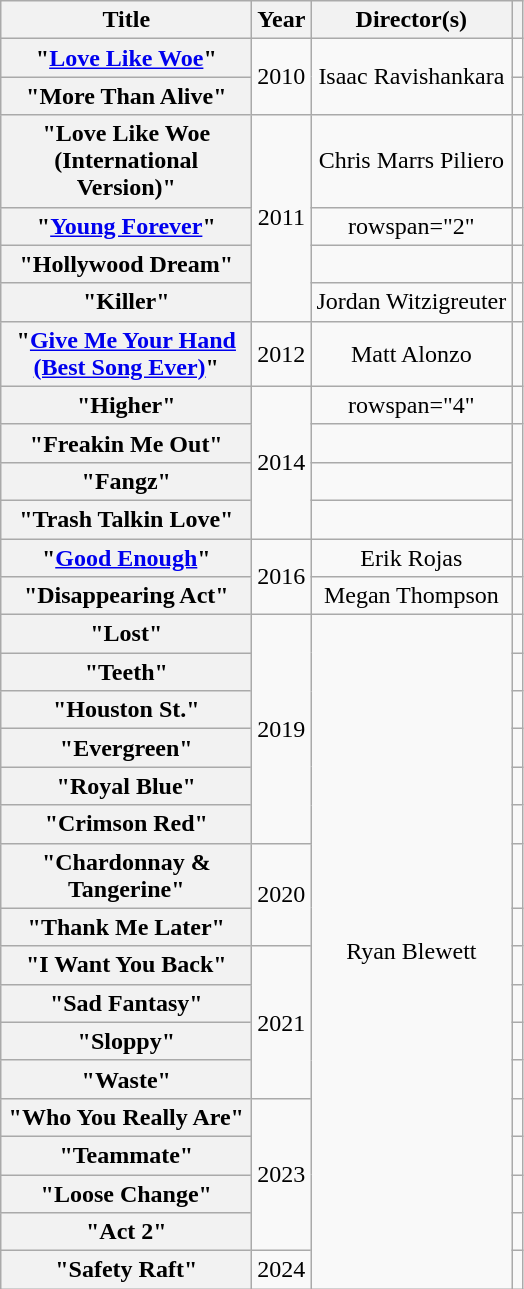<table class="wikitable plainrowheaders" style="text-align:center;">
<tr>
<th scope="col" style="width:10em;">Title</th>
<th scope="col">Year</th>
<th scope="col">Director(s)</th>
<th scope="col"></th>
</tr>
<tr>
<th scope="row">"<a href='#'>Love Like Woe</a>"</th>
<td rowspan="2">2010</td>
<td rowspan="2">Isaac Ravishankara</td>
<td></td>
</tr>
<tr>
<th scope="row">"More Than Alive"</th>
<td></td>
</tr>
<tr>
<th scope="row">"Love Like Woe (International Version)"</th>
<td rowspan="4">2011</td>
<td>Chris Marrs Piliero</td>
<td></td>
</tr>
<tr>
<th scope="row">"<a href='#'>Young Forever</a>"</th>
<td>rowspan="2" </td>
<td></td>
</tr>
<tr>
<th scope="row">"Hollywood Dream"</th>
<td></td>
</tr>
<tr>
<th scope="row">"Killer"</th>
<td>Jordan Witzigreuter</td>
<td></td>
</tr>
<tr>
<th scope="row">"<a href='#'>Give Me Your Hand (Best Song Ever)</a>"</th>
<td>2012</td>
<td>Matt Alonzo</td>
<td></td>
</tr>
<tr>
<th scope="row">"Higher"</th>
<td rowspan="4">2014</td>
<td>rowspan="4" </td>
<td rowspan="1"></td>
</tr>
<tr>
<th scope="row">"Freakin Me Out"</th>
<td></td>
</tr>
<tr>
<th scope="row">"Fangz"</th>
<td></td>
</tr>
<tr>
<th scope="row">"Trash Talkin Love"</th>
<td></td>
</tr>
<tr>
<th scope="row">"<a href='#'>Good Enough</a>"</th>
<td rowspan="2">2016</td>
<td>Erik Rojas</td>
<td></td>
</tr>
<tr>
<th scope="row">"Disappearing Act"</th>
<td>Megan Thompson</td>
<td></td>
</tr>
<tr>
<th scope="row">"Lost"</th>
<td rowspan="6">2019</td>
<td rowspan="17">Ryan Blewett</td>
<td></td>
</tr>
<tr>
<th scope="row">"Teeth"</th>
<td></td>
</tr>
<tr>
<th scope="row">"Houston St."</th>
<td></td>
</tr>
<tr>
<th scope="row">"Evergreen"</th>
<td></td>
</tr>
<tr>
<th scope="row">"Royal Blue"</th>
<td></td>
</tr>
<tr>
<th scope="row">"Crimson Red"</th>
<td></td>
</tr>
<tr>
<th scope="row">"Chardonnay & Tangerine"</th>
<td rowspan="2">2020</td>
<td></td>
</tr>
<tr>
<th scope="row">"Thank Me Later"</th>
<td></td>
</tr>
<tr>
<th scope="row">"I Want You Back"</th>
<td rowspan="4">2021</td>
<td></td>
</tr>
<tr>
<th scope="row">"Sad Fantasy"</th>
<td></td>
</tr>
<tr>
<th scope="row">"Sloppy"</th>
<td></td>
</tr>
<tr>
<th scope="row">"Waste"</th>
<td></td>
</tr>
<tr>
<th scope="row">"Who You Really Are"</th>
<td rowspan="4">2023</td>
<td></td>
</tr>
<tr>
<th scope="row">"Teammate"</th>
<td></td>
</tr>
<tr>
<th scope="row">"Loose Change"</th>
<td></td>
</tr>
<tr>
<th scope="row">"Act 2"</th>
<td></td>
</tr>
<tr>
<th scope="row">"Safety Raft"</th>
<td>2024</td>
<td></td>
</tr>
</table>
